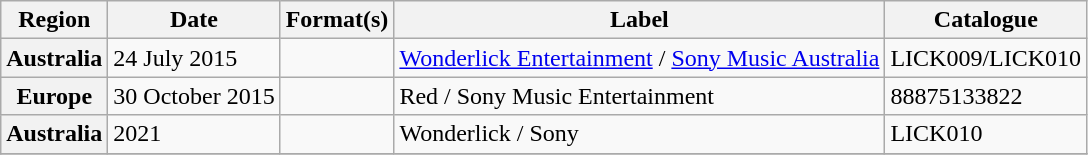<table class="wikitable plainrowheaders">
<tr>
<th scope="col">Region</th>
<th scope="col">Date</th>
<th scope="col">Format(s)</th>
<th scope="col">Label</th>
<th scope="col">Catalogue</th>
</tr>
<tr>
<th scope="row">Australia</th>
<td>24 July 2015</td>
<td></td>
<td><a href='#'>Wonderlick Entertainment</a> / <a href='#'>Sony Music Australia</a></td>
<td>LICK009/LICK010</td>
</tr>
<tr>
<th scope="row">Europe</th>
<td>30 October 2015</td>
<td></td>
<td>Red / Sony Music Entertainment</td>
<td>88875133822</td>
</tr>
<tr>
<th scope="row">Australia</th>
<td>2021</td>
<td></td>
<td>Wonderlick / Sony</td>
<td>LICK010</td>
</tr>
<tr>
</tr>
</table>
